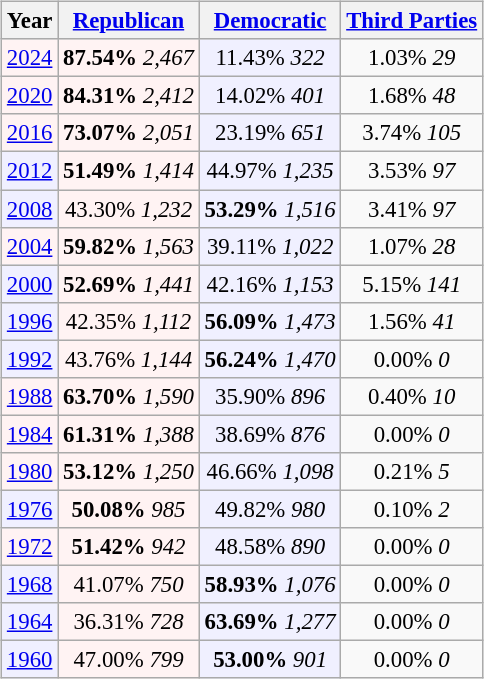<table class="wikitable" style="float:right; font-size:95%;">
<tr bgcolor=lightgrey>
<th>Year</th>
<th><a href='#'>Republican</a></th>
<th><a href='#'>Democratic</a></th>
<th><a href='#'>Third Parties</a></th>
</tr>
<tr>
<td align="center" bgcolor="#fff3f3"><a href='#'>2024</a></td>
<td align="center" bgcolor="#fff3f3"><strong>87.54%</strong> <em>2,467</em></td>
<td align="center" bgcolor="#f0f0ff">11.43% <em>322</em></td>
<td align="center">1.03% <em>29</em></td>
</tr>
<tr>
<td align="center" bgcolor="#fff3f3"><a href='#'>2020</a></td>
<td align="center" bgcolor="#fff3f3"><strong>84.31%</strong> <em>2,412</em></td>
<td align="center" bgcolor="#f0f0ff">14.02% <em>401</em></td>
<td align="center">1.68% <em>48</em></td>
</tr>
<tr>
<td align="center" bgcolor="#fff3f3"><a href='#'>2016</a></td>
<td align="center" bgcolor="#fff3f3"><strong>73.07%</strong> <em>2,051</em></td>
<td align="center" bgcolor="#f0f0ff">23.19% <em>651</em></td>
<td align="center">3.74% <em>105</em></td>
</tr>
<tr>
<td align="center" bgcolor="#f0f0ff"><a href='#'>2012</a></td>
<td align="center" bgcolor="#fff3f3"><strong>51.49%</strong> <em>1,414</em></td>
<td align="center" bgcolor="#f0f0ff">44.97% <em>1,235</em></td>
<td align="center">3.53% <em>97</em></td>
</tr>
<tr>
<td align="center" bgcolor="#f0f0ff"><a href='#'>2008</a></td>
<td align="center" bgcolor="#fff3f3">43.30% <em>1,232</em></td>
<td align="center" bgcolor="#f0f0ff"><strong>53.29%</strong> <em>1,516</em></td>
<td align="center">3.41% <em>97</em></td>
</tr>
<tr>
<td align="center" bgcolor="#fff3f3"><a href='#'>2004</a></td>
<td align="center" bgcolor="#fff3f3"><strong>59.82%</strong> <em>1,563</em></td>
<td align="center" bgcolor="#f0f0ff">39.11% <em>1,022</em></td>
<td align="center">1.07% <em>28</em></td>
</tr>
<tr>
<td align="center" bgcolor="#f0f0ff"><a href='#'>2000</a></td>
<td align="center" bgcolor="#fff3f3"><strong>52.69%</strong> <em>1,441</em></td>
<td align="center" bgcolor="#f0f0ff">42.16% <em>1,153</em></td>
<td align="center">5.15% <em>141</em></td>
</tr>
<tr>
<td align="center" bgcolor="#f0f0ff"><a href='#'>1996</a></td>
<td align="center" bgcolor="#fff3f3">42.35% <em>1,112</em></td>
<td align="center" bgcolor="#f0f0ff"><strong>56.09%</strong> <em>1,473</em></td>
<td align="center">1.56% <em>41</em></td>
</tr>
<tr>
<td align="center" bgcolor="#f0f0ff"><a href='#'>1992</a></td>
<td align="center" bgcolor="#fff3f3">43.76% <em>1,144</em></td>
<td align="center" bgcolor="#f0f0ff"><strong>56.24%</strong> <em>1,470</em></td>
<td align="center">0.00% <em>0</em></td>
</tr>
<tr>
<td align="center" bgcolor="#fff3f3"><a href='#'>1988</a></td>
<td align="center" bgcolor="#fff3f3"><strong>63.70%</strong> <em>1,590</em></td>
<td align="center" bgcolor="#f0f0ff">35.90% <em>896</em></td>
<td align="center">0.40% <em>10</em></td>
</tr>
<tr>
<td align="center" bgcolor="#fff3f3"><a href='#'>1984</a></td>
<td align="center" bgcolor="#fff3f3"><strong>61.31%</strong> <em>1,388</em></td>
<td align="center" bgcolor="#f0f0ff">38.69% <em>876</em></td>
<td align="center">0.00% <em>0</em></td>
</tr>
<tr>
<td align="center" bgcolor="#fff3f3"><a href='#'>1980</a></td>
<td align="center" bgcolor="#fff3f3"><strong>53.12%</strong> <em>1,250</em></td>
<td align="center" bgcolor="#f0f0ff">46.66% <em>1,098</em></td>
<td align="center">0.21% <em>5</em></td>
</tr>
<tr>
<td align="center" bgcolor="#f0f0ff"><a href='#'>1976</a></td>
<td align="center" bgcolor="#fff3f3"><strong>50.08%</strong> <em>985</em></td>
<td align="center" bgcolor="#f0f0ff">49.82% <em>980</em></td>
<td align="center">0.10% <em>2</em></td>
</tr>
<tr>
<td align="center" bgcolor="#fff3f3"><a href='#'>1972</a></td>
<td align="center" bgcolor="#fff3f3"><strong>51.42%</strong> <em>942</em></td>
<td align="center" bgcolor="#f0f0ff">48.58% <em>890</em></td>
<td align="center">0.00% <em>0</em></td>
</tr>
<tr>
<td align="center" bgcolor="#f0f0ff"><a href='#'>1968</a></td>
<td align="center" bgcolor="#fff3f3">41.07% <em>750</em></td>
<td align="center" bgcolor="#f0f0ff"><strong>58.93%</strong> <em>1,076</em></td>
<td align="center">0.00% <em>0</em></td>
</tr>
<tr>
<td align="center" bgcolor="#f0f0ff"><a href='#'>1964</a></td>
<td align="center" bgcolor="#fff3f3">36.31% <em>728</em></td>
<td align="center" bgcolor="#f0f0ff"><strong>63.69%</strong> <em>1,277</em></td>
<td align="center">0.00% <em>0</em></td>
</tr>
<tr>
<td align="center" bgcolor="#f0f0ff"><a href='#'>1960</a></td>
<td align="center" bgcolor="#fff3f3">47.00% <em>799</em></td>
<td align="center" bgcolor="#f0f0ff"><strong>53.00%</strong> <em>901</em></td>
<td align="center">0.00% <em>0</em></td>
</tr>
</table>
